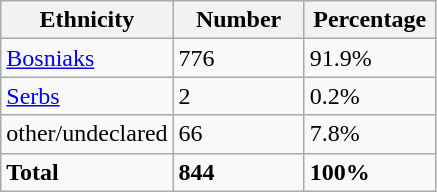<table class="wikitable">
<tr>
<th width="100px">Ethnicity</th>
<th width="80px">Number</th>
<th width="80px">Percentage</th>
</tr>
<tr>
<td><a href='#'>Bosniaks</a></td>
<td>776</td>
<td>91.9%</td>
</tr>
<tr>
<td><a href='#'>Serbs</a></td>
<td>2</td>
<td>0.2%</td>
</tr>
<tr>
<td>other/undeclared</td>
<td>66</td>
<td>7.8%</td>
</tr>
<tr>
<td><strong>Total</strong></td>
<td><strong>844</strong></td>
<td><strong>100%</strong></td>
</tr>
</table>
